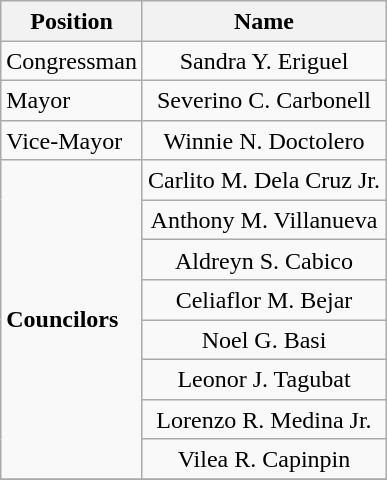<table class="wikitable" style="line-height:1.20em; font-size:100%;">
<tr>
<th>Position</th>
<th>Name</th>
</tr>
<tr>
<td>Congressman</td>
<td style="text-align:center;">Sandra Y. Eriguel</td>
</tr>
<tr>
<td>Mayor</td>
<td style="text-align:center;">Severino C. Carbonell</td>
</tr>
<tr>
<td>Vice-Mayor</td>
<td style="text-align:center;">Winnie N. Doctolero</td>
</tr>
<tr>
<td rowspan=8><strong>Councilors</strong></td>
<td style="text-align:center;">Carlito M. Dela Cruz Jr.</td>
</tr>
<tr>
<td style="text-align:center;">Anthony M. Villanueva</td>
</tr>
<tr>
<td style="text-align:center;">Aldreyn S. Cabico</td>
</tr>
<tr>
<td style="text-align:center;">Celiaflor M. Bejar</td>
</tr>
<tr>
<td style="text-align:center;">Noel G. Basi</td>
</tr>
<tr>
<td style="text-align:center;">Leonor J. Tagubat</td>
</tr>
<tr>
<td style="text-align:center;">Lorenzo R. Medina Jr.</td>
</tr>
<tr>
<td style="text-align:center;">Vilea R. Capinpin</td>
</tr>
<tr>
</tr>
</table>
